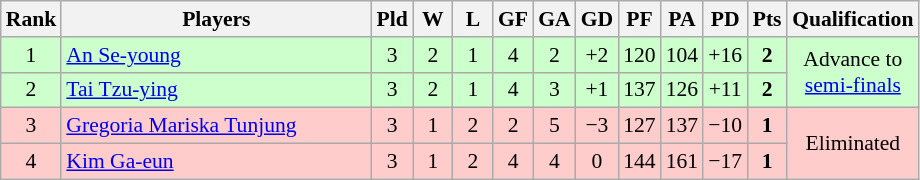<table class="wikitable" style="font-size:90%; text-align:center">
<tr>
<th width="20">Rank</th>
<th width="200">Players</th>
<th width="20">Pld</th>
<th width="20">W</th>
<th width="20">L</th>
<th width="20">GF</th>
<th width="20">GA</th>
<th width="20">GD</th>
<th width="20">PF</th>
<th width="20">PA</th>
<th width="20">PD</th>
<th width="20">Pts</th>
<th width="20">Qualification</th>
</tr>
<tr bgcolor="#ccffcc">
<td>1</td>
<td align="left"> <a href='#'>An Se-young</a></td>
<td>3</td>
<td>2</td>
<td>1</td>
<td>4</td>
<td>2</td>
<td>+2</td>
<td>120</td>
<td>104</td>
<td>+16</td>
<td><strong>2</strong></td>
<td rowspan="2">Advance to <a href='#'>semi-finals</a></td>
</tr>
<tr bgcolor="#ccffcc">
<td>2</td>
<td align="left"> <a href='#'>Tai Tzu-ying</a></td>
<td>3</td>
<td>2</td>
<td>1</td>
<td>4</td>
<td>3</td>
<td>+1</td>
<td>137</td>
<td>126</td>
<td>+11</td>
<td><strong>2</strong></td>
</tr>
<tr bgcolor="#ffcccc">
<td>3</td>
<td align="left"> <a href='#'>Gregoria Mariska Tunjung</a></td>
<td>3</td>
<td>1</td>
<td>2</td>
<td>2</td>
<td>5</td>
<td>−3</td>
<td>127</td>
<td>137</td>
<td>−10</td>
<td><strong>1</strong></td>
<td rowspan="2">Eliminated</td>
</tr>
<tr bgcolor="#ffcccc">
<td>4</td>
<td align="left"> <a href='#'>Kim Ga-eun</a></td>
<td>3</td>
<td>1</td>
<td>2</td>
<td>4</td>
<td>4</td>
<td>0</td>
<td>144</td>
<td>161</td>
<td>−17</td>
<td><strong>1</strong></td>
</tr>
</table>
